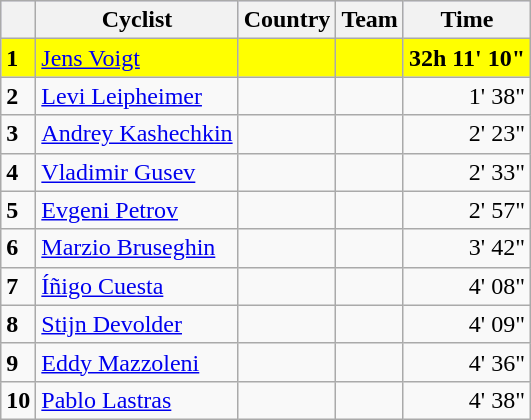<table class="wikitable">
<tr style="background:#ccccff;">
<th></th>
<th>Cyclist</th>
<th>Country</th>
<th>Team</th>
<th>Time</th>
</tr>
<tr bgcolor=yellow>
<td><strong>1</strong></td>
<td><a href='#'>Jens Voigt</a></td>
<td></td>
<td></td>
<td align=right><strong>32h 11' 10"</strong></td>
</tr>
<tr>
<td><strong>2</strong></td>
<td><a href='#'>Levi Leipheimer</a></td>
<td></td>
<td></td>
<td align=right>1' 38"</td>
</tr>
<tr>
<td><strong>3</strong></td>
<td><a href='#'>Andrey Kashechkin</a></td>
<td></td>
<td></td>
<td align=right>2' 23"</td>
</tr>
<tr>
<td><strong>4</strong></td>
<td><a href='#'>Vladimir Gusev</a></td>
<td></td>
<td></td>
<td align=right>2' 33"</td>
</tr>
<tr>
<td><strong>5</strong></td>
<td><a href='#'>Evgeni Petrov</a></td>
<td></td>
<td></td>
<td align=right>2' 57"</td>
</tr>
<tr>
<td><strong>6</strong></td>
<td><a href='#'>Marzio Bruseghin</a></td>
<td></td>
<td></td>
<td align=right>3' 42"</td>
</tr>
<tr>
<td><strong>7</strong></td>
<td><a href='#'>Íñigo Cuesta</a></td>
<td></td>
<td></td>
<td align=right>4' 08"</td>
</tr>
<tr>
<td><strong>8</strong></td>
<td><a href='#'>Stijn Devolder</a></td>
<td></td>
<td></td>
<td align=right>4' 09"</td>
</tr>
<tr>
<td><strong>9</strong></td>
<td><a href='#'>Eddy Mazzoleni</a></td>
<td></td>
<td></td>
<td align=right>4' 36"</td>
</tr>
<tr>
<td><strong>10</strong></td>
<td><a href='#'>Pablo Lastras</a></td>
<td></td>
<td></td>
<td align=right>4' 38"</td>
</tr>
</table>
